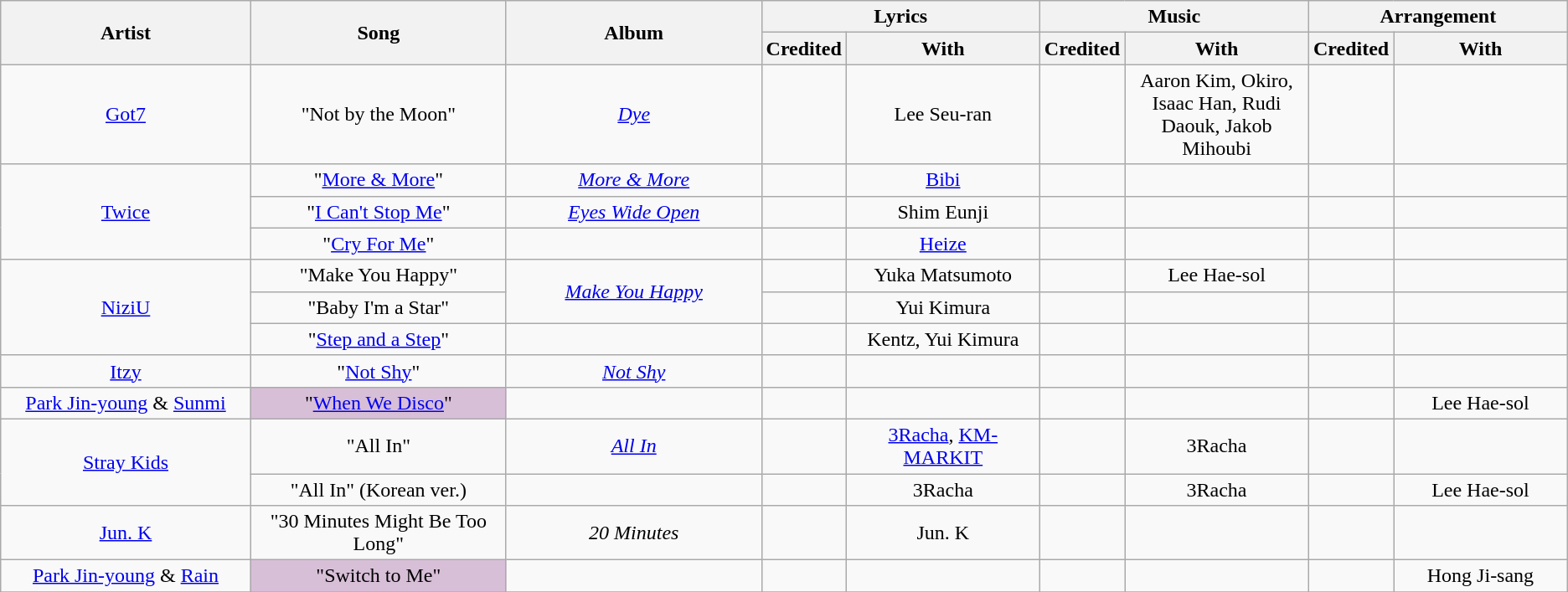<table class="wikitable plainrowheaders" style="text-align:center;">
<tr>
<th rowspan="2" width="300px">Artist</th>
<th rowspan="2" width="300px">Song</th>
<th rowspan="2" width="300px">Album</th>
<th colspan="2">Lyrics</th>
<th colspan="2">Music</th>
<th colspan="2">Arrangement</th>
</tr>
<tr>
<th width="50px">Credited</th>
<th width="200px">With</th>
<th width="50px">Credited</th>
<th width="200px">With</th>
<th width="50px">Credited</th>
<th width="200px">With</th>
</tr>
<tr>
<td><a href='#'>Got7</a></td>
<td>"Not by the Moon"</td>
<td><em><a href='#'>Dye</a></em></td>
<td></td>
<td>Lee Seu-ran</td>
<td></td>
<td>Aaron Kim, Okiro, Isaac Han, Rudi Daouk, Jakob Mihoubi</td>
<td></td>
<td></td>
</tr>
<tr>
<td rowspan="3"><a href='#'>Twice</a></td>
<td>"<a href='#'>More & More</a>"</td>
<td><em><a href='#'>More & More</a></em></td>
<td></td>
<td><a href='#'>Bibi</a></td>
<td></td>
<td></td>
<td></td>
<td></td>
</tr>
<tr>
<td>"<a href='#'>I Can't Stop Me</a>"</td>
<td><em><a href='#'>Eyes Wide Open</a></em></td>
<td></td>
<td>Shim Eunji</td>
<td></td>
<td></td>
<td></td>
<td></td>
</tr>
<tr>
<td>"<a href='#'>Cry For Me</a>"</td>
<td></td>
<td></td>
<td><a href='#'>Heize</a></td>
<td></td>
<td></td>
<td></td>
<td></td>
</tr>
<tr>
<td rowspan="3"><a href='#'>NiziU</a></td>
<td>"Make You Happy"</td>
<td rowspan="2"><em><a href='#'>Make You Happy</a></em></td>
<td></td>
<td>Yuka Matsumoto</td>
<td></td>
<td>Lee Hae-sol</td>
<td></td>
<td></td>
</tr>
<tr>
<td>"Baby I'm a Star"</td>
<td></td>
<td>Yui Kimura</td>
<td></td>
<td></td>
<td></td>
<td></td>
</tr>
<tr>
<td>"<a href='#'>Step and a Step</a>"</td>
<td></td>
<td></td>
<td>Kentz, Yui Kimura</td>
<td></td>
<td></td>
<td></td>
<td></td>
</tr>
<tr>
<td><a href='#'>Itzy</a></td>
<td>"<a href='#'>Not Shy</a>"</td>
<td><em><a href='#'>Not Shy</a></em></td>
<td></td>
<td></td>
<td></td>
<td></td>
<td></td>
<td></td>
</tr>
<tr>
<td><a href='#'>Park Jin-young</a> & <a href='#'>Sunmi</a></td>
<td style="background-color:#D8BFD8">"<a href='#'>When We Disco</a>"</td>
<td></td>
<td></td>
<td></td>
<td></td>
<td></td>
<td></td>
<td>Lee Hae-sol</td>
</tr>
<tr>
<td rowspan="2"><a href='#'>Stray Kids</a></td>
<td>"All In"</td>
<td><em><a href='#'>All In</a></em></td>
<td></td>
<td><a href='#'>3Racha</a>, <a href='#'>KM-MARKIT</a></td>
<td></td>
<td>3Racha</td>
<td></td>
<td></td>
</tr>
<tr>
<td>"All In" (Korean ver.)</td>
<td></td>
<td></td>
<td>3Racha</td>
<td></td>
<td>3Racha</td>
<td></td>
<td>Lee Hae-sol</td>
</tr>
<tr>
<td><a href='#'>Jun. K</a></td>
<td>"30 Minutes Might Be Too Long"</td>
<td><em>20 Minutes</em></td>
<td></td>
<td>Jun. K</td>
<td></td>
<td></td>
<td></td>
<td></td>
</tr>
<tr>
<td><a href='#'>Park Jin-young</a> & <a href='#'>Rain</a></td>
<td style="background-color:#D8BFD8">"Switch to Me"</td>
<td></td>
<td></td>
<td></td>
<td></td>
<td></td>
<td></td>
<td>Hong Ji-sang</td>
</tr>
<tr>
</tr>
</table>
